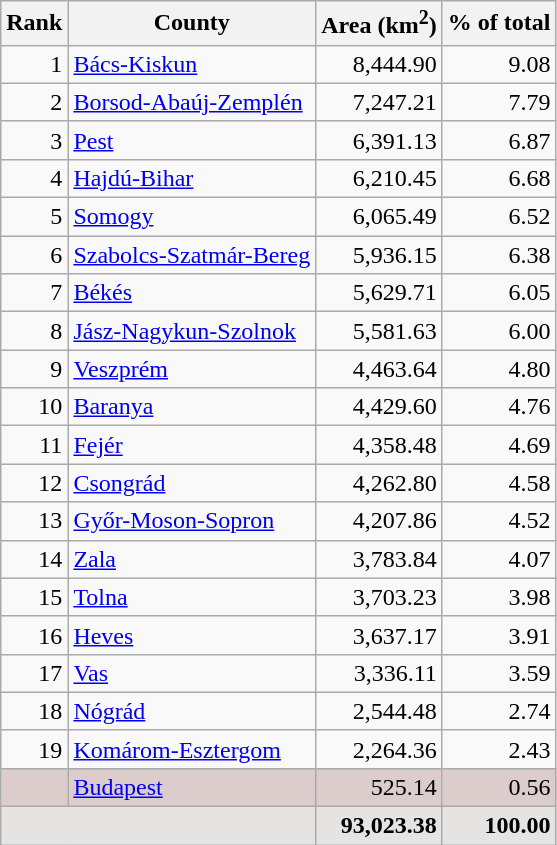<table class="wikitable sortable">
<tr>
<th align="left" scope="col">Rank</th>
<th scope="col">County</th>
<th scope="col">Area (km<sup>2</sup>)</th>
<th scope="col">% of total</th>
</tr>
<tr align="right">
<td>1</td>
<td align="left"><a href='#'>Bács-Kiskun</a></td>
<td>8,444.90</td>
<td>   9.08</td>
</tr>
<tr align="right">
<td>2</td>
<td align="left"><a href='#'>Borsod-Abaúj-Zemplén</a></td>
<td>7,247.21</td>
<td>   7.79</td>
</tr>
<tr align="right">
<td>3</td>
<td align="left"><a href='#'>Pest</a></td>
<td>6,391.13</td>
<td>   6.87</td>
</tr>
<tr align="right">
<td>4</td>
<td align="left"><a href='#'>Hajdú-Bihar</a></td>
<td>6,210.45</td>
<td>   6.68</td>
</tr>
<tr align="right">
<td>5</td>
<td align="left"><a href='#'>Somogy</a></td>
<td>6,065.49</td>
<td>   6.52</td>
</tr>
<tr align="right">
<td>6</td>
<td align="left"><a href='#'>Szabolcs-Szatmár-Bereg</a></td>
<td>5,936.15</td>
<td>   6.38</td>
</tr>
<tr align="right">
<td>7</td>
<td align="left"><a href='#'>Békés</a></td>
<td>5,629.71</td>
<td>   6.05</td>
</tr>
<tr align="right">
<td>8</td>
<td align="left"><a href='#'>Jász-Nagykun-Szolnok</a></td>
<td>5,581.63</td>
<td>   6.00</td>
</tr>
<tr align="right">
<td>9</td>
<td align="left"><a href='#'>Veszprém</a></td>
<td>4,463.64</td>
<td>   4.80</td>
</tr>
<tr align="right">
<td>10</td>
<td align="left"><a href='#'>Baranya</a></td>
<td>4,429.60</td>
<td>   4.76</td>
</tr>
<tr align="right">
<td>11</td>
<td align="left"><a href='#'>Fejér</a></td>
<td>4,358.48</td>
<td>   4.69</td>
</tr>
<tr align="right">
<td>12</td>
<td align="left"><a href='#'>Csongrád</a></td>
<td>4,262.80</td>
<td>   4.58</td>
</tr>
<tr align="right">
<td>13</td>
<td align="left"><a href='#'>Győr-Moson-Sopron</a></td>
<td>4,207.86</td>
<td>   4.52</td>
</tr>
<tr align="right">
<td>14</td>
<td align="left"><a href='#'>Zala</a></td>
<td>3,783.84</td>
<td>   4.07</td>
</tr>
<tr align="right">
<td>15</td>
<td align="left"><a href='#'>Tolna</a></td>
<td>3,703.23</td>
<td>   3.98</td>
</tr>
<tr align="right">
<td>16</td>
<td align="left"><a href='#'>Heves</a></td>
<td>3,637.17</td>
<td>   3.91</td>
</tr>
<tr align="right">
<td>17</td>
<td align="left"><a href='#'>Vas</a></td>
<td>3,336.11</td>
<td>   3.59</td>
</tr>
<tr align="right">
<td>18</td>
<td align="left"><a href='#'>Nógrád</a></td>
<td>2,544.48</td>
<td>   2.74</td>
</tr>
<tr align="right">
<td>19</td>
<td align="left"><a href='#'>Komárom-Esztergom</a></td>
<td>2,264.36</td>
<td>   2.43</td>
</tr>
<tr style="background:#dcc;">
<td align="center"></td>
<td align="left"><a href='#'>Budapest</a></td>
<td align="right">525.14</td>
<td align="right">   0.56</td>
</tr>
<tr bgcolor="E5E4E2">
<td align=center; colspan="2"><strong></strong></td>
<td align=right><strong>93,023.38 </strong></td>
<td align=right><strong>100.00</strong></td>
</tr>
</table>
